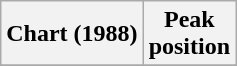<table class="wikitable sortable plainrowheaders" style="text-align:center">
<tr>
<th scope="col">Chart (1988)</th>
<th scope="col">Peak<br> position</th>
</tr>
<tr>
</tr>
</table>
